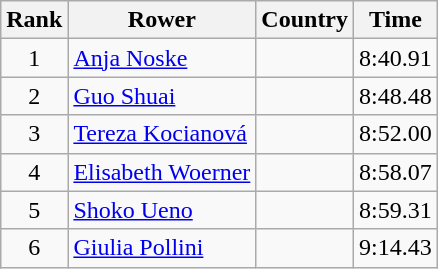<table class="wikitable" style="text-align:center">
<tr>
<th>Rank</th>
<th>Rower</th>
<th>Country</th>
<th>Time</th>
</tr>
<tr>
<td>1</td>
<td align="left"><a href='#'>Anja Noske</a></td>
<td align="left"></td>
<td>8:40.91</td>
</tr>
<tr>
<td>2</td>
<td align="left"><a href='#'>Guo Shuai</a></td>
<td align="left"></td>
<td>8:48.48</td>
</tr>
<tr>
<td>3</td>
<td align="left"><a href='#'>Tereza Kocianová</a></td>
<td align="left"></td>
<td>8:52.00</td>
</tr>
<tr>
<td>4</td>
<td align="left"><a href='#'>Elisabeth Woerner</a></td>
<td align="left"></td>
<td>8:58.07</td>
</tr>
<tr>
<td>5</td>
<td align="left"><a href='#'>Shoko Ueno</a></td>
<td align="left"></td>
<td>8:59.31</td>
</tr>
<tr>
<td>6</td>
<td align="left"><a href='#'>Giulia Pollini</a></td>
<td align="left"></td>
<td>9:14.43</td>
</tr>
</table>
